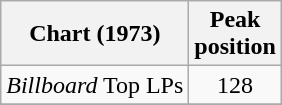<table class="wikitable">
<tr>
<th>Chart (1973)</th>
<th>Peak<br>position</th>
</tr>
<tr>
<td><em>Billboard</em> Top LPs</td>
<td align="center">128</td>
</tr>
<tr>
</tr>
</table>
